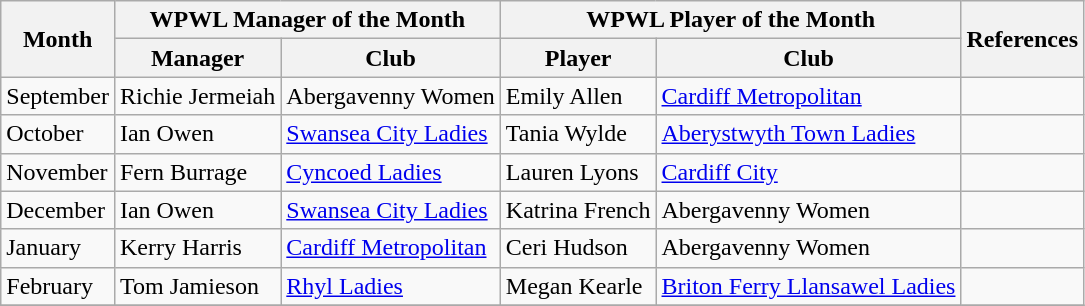<table class="wikitable">
<tr>
<th rowspan="2">Month</th>
<th colspan="2">WPWL Manager of the Month</th>
<th colspan="2">WPWL Player of the Month</th>
<th rowspan="2">References</th>
</tr>
<tr>
<th>Manager</th>
<th>Club</th>
<th>Player</th>
<th>Club</th>
</tr>
<tr>
<td>September</td>
<td>Richie Jermeiah</td>
<td>Abergavenny Women</td>
<td>Emily Allen</td>
<td><a href='#'>Cardiff Metropolitan</a></td>
<td align=center></td>
</tr>
<tr>
<td>October</td>
<td>Ian Owen</td>
<td><a href='#'>Swansea City Ladies</a></td>
<td>Tania Wylde</td>
<td><a href='#'>Aberystwyth Town Ladies</a></td>
<td align=center></td>
</tr>
<tr>
<td>November</td>
<td>Fern Burrage</td>
<td><a href='#'>Cyncoed Ladies</a></td>
<td>Lauren Lyons</td>
<td><a href='#'>Cardiff City</a></td>
<td align=center></td>
</tr>
<tr>
<td>December</td>
<td>Ian Owen</td>
<td><a href='#'>Swansea City Ladies</a></td>
<td>Katrina French</td>
<td>Abergavenny Women</td>
<td align=center></td>
</tr>
<tr>
<td>January</td>
<td>Kerry Harris</td>
<td><a href='#'>Cardiff Metropolitan</a></td>
<td>Ceri Hudson</td>
<td>Abergavenny Women</td>
<td align=center></td>
</tr>
<tr>
<td>February</td>
<td>Tom Jamieson</td>
<td><a href='#'>Rhyl Ladies</a></td>
<td>Megan Kearle</td>
<td><a href='#'>Briton Ferry Llansawel Ladies</a></td>
<td align=center></td>
</tr>
<tr>
</tr>
</table>
